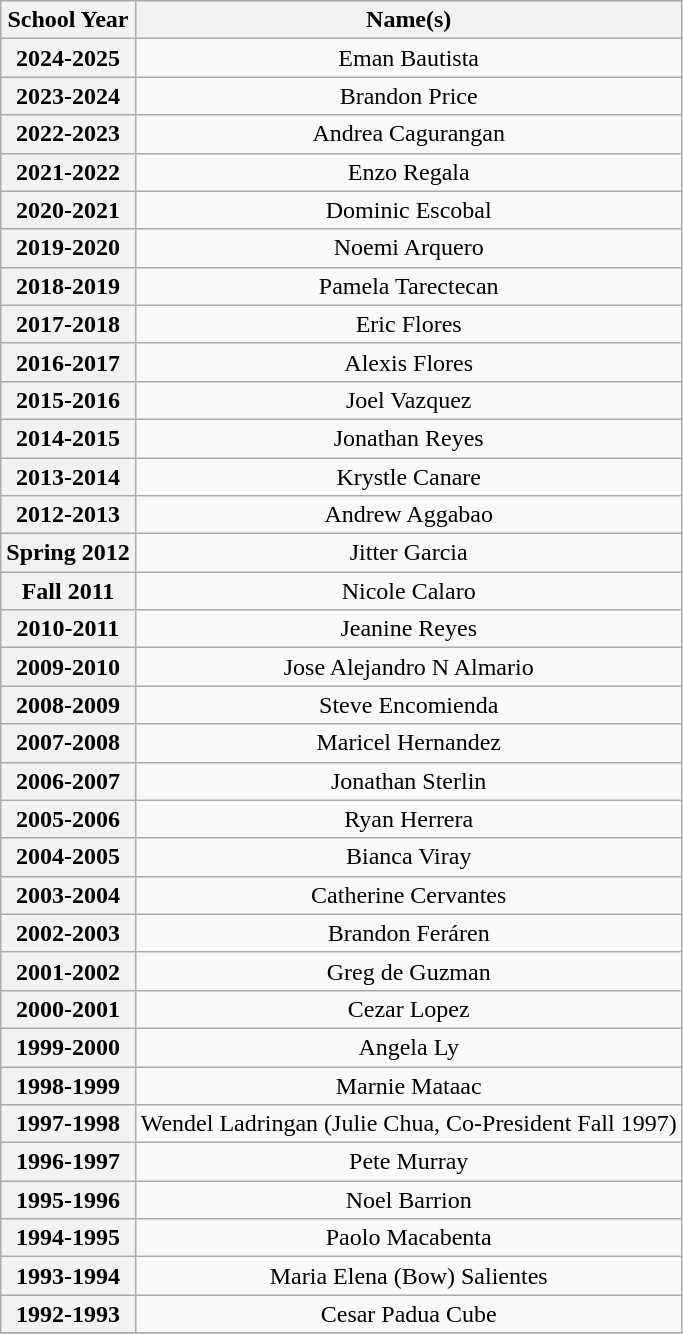<table class="wikitable">
<tr>
<th scope="col">School Year</th>
<th scope="col">Name(s)</th>
</tr>
<tr>
<th scope="row" style="font-weight: normal; text-align: center;"><strong>2024-2025</strong></th>
<td scope="row" style="font-weight: normal; text-align: center;">Eman Bautista</td>
</tr>
<tr>
<th scope="row" style="font-weight: normal; text-align: center;"><strong>2023-2024</strong></th>
<td scope="row" style="font-weight: normal; text-align: center;">Brandon Price</td>
</tr>
<tr>
<th scope="row" style="font-weight: normal; text-align: center;"><strong>2022-2023</strong></th>
<td scope="row" style="font-weight: normal; text-align: center;">Andrea Cagurangan</td>
</tr>
<tr>
<th scope="row" style="font-weight: normal; text-align: center;"><strong>2021-2022</strong></th>
<td scope="row" style="font-weight: normal; text-align: center;">Enzo Regala</td>
</tr>
<tr>
<th scope="row" style="font-weight: normal; text-align: center;"><strong>2020-2021</strong></th>
<td scope="row" style="font-weight: normal; text-align: center;">Dominic Escobal</td>
</tr>
<tr>
<th scope="row" style="font-weight: normal; text-align: center;"><strong>2019-2020</strong></th>
<td scope="row" style="font-weight: normal; text-align: center;">Noemi Arquero</td>
</tr>
<tr>
<th scope="row" style="font-weight: normal; text-align: center;"><strong>2018-2019</strong></th>
<td scope="row" style="font-weight: normal; text-align: center;">Pamela Tarectecan</td>
</tr>
<tr>
<th scope="row" style="font-weight: normal; text-align: center;"><strong>2017-2018</strong></th>
<td scope="row" style="font-weight: normal; text-align: center;">Eric Flores</td>
</tr>
<tr>
<th scope="row" style="font-weight: normal; text-align: center;"><strong>2016-2017</strong></th>
<td scope="row" style="font-weight: normal; text-align: center;">Alexis Flores</td>
</tr>
<tr>
<th scope="row" style="font-weight: normal; text-align: center;"><strong>2015-2016</strong></th>
<td scope="row" style="font-weight: normal; text-align: center;">Joel Vazquez</td>
</tr>
<tr>
<th scope="row" style="font-weight: normal; text-align: center;"><strong>2014-2015</strong></th>
<td scope="row" style="font-weight: normal; text-align: center;">Jonathan Reyes</td>
</tr>
<tr>
<th scope="row" style="font-weight: normal; text-align: center;"><strong>2013-2014</strong></th>
<td scope="row" style="font-weight: normal; text-align: center;">Krystle Canare</td>
</tr>
<tr>
<th scope="row" style="font-weight: normal; text-align: center;"><strong>2012-2013</strong></th>
<td scope="row" style="font-weight: normal; text-align: center;">Andrew Aggabao</td>
</tr>
<tr>
<th scope="row" style="font-weight: normal; text-align: center;"><strong>Spring 2012</strong></th>
<td scope="row" style="font-weight: normal; text-align: center;">Jitter Garcia</td>
</tr>
<tr>
<th scope="row" style="font-weight: normal; text-align: center;"><strong>Fall 2011</strong></th>
<td scope="row" style="font-weight: normal; text-align: center;">Nicole Calaro</td>
</tr>
<tr>
<th scope="row" style="font-weight: normal; text-align: center;"><strong>2010-2011</strong></th>
<td scope="row" style="font-weight: normal; text-align: center;">Jeanine Reyes</td>
</tr>
<tr>
<th scope="row" style="font-weight: normal; text-align: center;"><strong>2009-2010</strong></th>
<td scope="row" style="font-weight: normal; text-align: center;">Jose Alejandro N Almario</td>
</tr>
<tr>
<th scope="row" style="font-weight: normal; text-align: center;"><strong>2008-2009</strong></th>
<td scope="row" style="font-weight: normal; text-align: center;">Steve Encomienda</td>
</tr>
<tr>
<th scope="row" style="font-weight: normal; text-align: center;"><strong>2007-2008</strong></th>
<td scope="row" style="font-weight: normal; text-align: center;">Maricel Hernandez</td>
</tr>
<tr>
<th scope="row" style="font-weight: normal; text-align: center;"><strong>2006-2007</strong></th>
<td scope="row" style="font-weight: normal; text-align: center;">Jonathan Sterlin</td>
</tr>
<tr>
<th scope="row" style="font-weight: normal; text-align: center;"><strong>2005-2006</strong></th>
<td scope="row" style="font-weight: normal; text-align: center;">Ryan Herrera</td>
</tr>
<tr>
<th scope="row" style="font-weight: normal; text-align: center;"><strong>2004-2005</strong></th>
<td scope="row" style="font-weight: normal; text-align: center;">Bianca Viray</td>
</tr>
<tr>
<th scope="row" style="font-weight: normal; text-align: center;"><strong>2003-2004</strong></th>
<td scope="row" style="font-weight: normal; text-align: center;">Catherine Cervantes</td>
</tr>
<tr>
<th scope="row" style="font-weight: normal; text-align: center;"><strong>2002-2003</strong></th>
<td scope="row" style="font-weight: normal; text-align: center;">Brandon Feráren</td>
</tr>
<tr>
<th scope="row" style="font-weight: normal; text-align: center;"><strong>2001-2002</strong></th>
<td scope="row" style="font-weight: normal; text-align: center;">Greg de Guzman</td>
</tr>
<tr>
<th scope="row" style="font-weight: normal; text-align: center;"><strong>2000-2001</strong></th>
<td scope="row" style="font-weight: normal; text-align: center;">Cezar Lopez</td>
</tr>
<tr>
<th scope="row" style="font-weight: normal; text-align: center;"><strong>1999-2000</strong></th>
<td scope="row" style="font-weight: normal; text-align: center;">Angela Ly</td>
</tr>
<tr>
<th scope="row" style="font-weight: normal; text-align: center;"><strong>1998-1999</strong></th>
<td scope="row" style="font-weight: normal; text-align: center;">Marnie Mataac</td>
</tr>
<tr>
<th scope="row" style="font-weight: normal; text-align: center;"><strong>1997-1998</strong></th>
<td scope="row" style="font-weight: normal; text-align: center;">Wendel Ladringan (Julie Chua, Co-President Fall 1997)</td>
</tr>
<tr>
<th scope="row" style="font-weight: normal; text-align: center;"><strong>1996-1997</strong></th>
<td scope="row" style="font-weight: normal; text-align: center;">Pete Murray</td>
</tr>
<tr>
<th scope="row" style="font-weight: normal; text-align: center;"><strong>1995-1996</strong></th>
<td scope="row" style="font-weight: normal; text-align: center;">Noel Barrion</td>
</tr>
<tr>
<th scope="row" style="font-weight: normal; text-align: center;"><strong>1994-1995</strong></th>
<td scope="row" style="font-weight: normal; text-align: center;">Paolo Macabenta</td>
</tr>
<tr>
<th scope="row" style="font-weight: normal; text-align: center;"><strong>1993-1994</strong></th>
<td scope="row" style="font-weight: normal; text-align: center;">Maria Elena (Bow) Salientes</td>
</tr>
<tr>
<th scope="row" style="font-weight: normal; text-align: center;"><strong>1992-1993</strong></th>
<td scope="row" style="font-weight: normal; text-align: center;">Cesar Padua Cube</td>
</tr>
<tr>
</tr>
</table>
